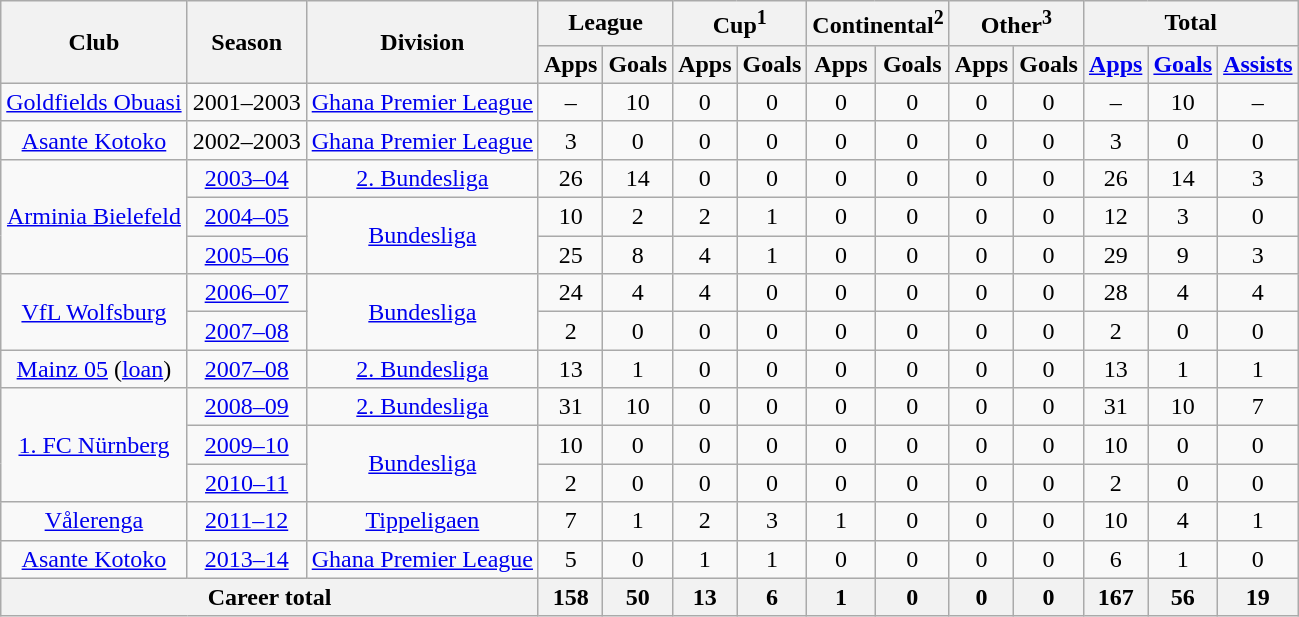<table class="wikitable" style="text-align: center">
<tr>
<th rowspan="2">Club</th>
<th rowspan="2">Season</th>
<th rowspan="2">Division</th>
<th colspan="2">League</th>
<th colspan="2">Cup<sup>1</sup></th>
<th colspan="2">Continental<sup>2</sup></th>
<th colspan="2">Other<sup>3</sup></th>
<th colspan="3">Total</th>
</tr>
<tr>
<th>Apps</th>
<th>Goals</th>
<th>Apps</th>
<th>Goals</th>
<th>Apps</th>
<th>Goals</th>
<th>Apps</th>
<th>Goals</th>
<th><a href='#'>Apps</a></th>
<th><a href='#'>Goals</a></th>
<th><a href='#'>Assists</a></th>
</tr>
<tr>
<td><a href='#'>Goldfields Obuasi</a></td>
<td>2001–2003</td>
<td><a href='#'>Ghana Premier League</a></td>
<td>–</td>
<td>10</td>
<td>0</td>
<td>0</td>
<td>0</td>
<td>0</td>
<td>0</td>
<td>0</td>
<td>–</td>
<td>10</td>
<td>–</td>
</tr>
<tr>
<td rowspan="1"><a href='#'>Asante Kotoko</a></td>
<td>2002–2003</td>
<td><a href='#'>Ghana Premier League</a></td>
<td>3</td>
<td>0</td>
<td>0</td>
<td>0</td>
<td>0</td>
<td>0</td>
<td>0</td>
<td>0</td>
<td>3</td>
<td>0</td>
<td>0</td>
</tr>
<tr>
<td rowspan="3"><a href='#'>Arminia Bielefeld</a></td>
<td><a href='#'>2003–04</a></td>
<td><a href='#'>2. Bundesliga</a></td>
<td>26</td>
<td>14</td>
<td>0</td>
<td>0</td>
<td>0</td>
<td>0</td>
<td>0</td>
<td>0</td>
<td>26</td>
<td>14</td>
<td>3</td>
</tr>
<tr>
<td><a href='#'>2004–05</a></td>
<td rowspan="2"><a href='#'>Bundesliga</a></td>
<td>10</td>
<td>2</td>
<td>2</td>
<td>1</td>
<td>0</td>
<td>0</td>
<td>0</td>
<td>0</td>
<td>12</td>
<td>3</td>
<td>0</td>
</tr>
<tr>
<td><a href='#'>2005–06</a></td>
<td>25</td>
<td>8</td>
<td>4</td>
<td>1</td>
<td>0</td>
<td>0</td>
<td>0</td>
<td>0</td>
<td>29</td>
<td>9</td>
<td>3</td>
</tr>
<tr>
<td rowspan="2"><a href='#'>VfL Wolfsburg</a></td>
<td><a href='#'>2006–07</a></td>
<td rowspan="2"><a href='#'>Bundesliga</a></td>
<td>24</td>
<td>4</td>
<td>4</td>
<td>0</td>
<td>0</td>
<td>0</td>
<td>0</td>
<td>0</td>
<td>28</td>
<td>4</td>
<td>4</td>
</tr>
<tr>
<td><a href='#'>2007–08</a></td>
<td>2</td>
<td>0</td>
<td>0</td>
<td>0</td>
<td>0</td>
<td>0</td>
<td>0</td>
<td>0</td>
<td>2</td>
<td>0</td>
<td>0</td>
</tr>
<tr>
<td rowspan="1"><a href='#'>Mainz 05</a> (<a href='#'>loan</a>)</td>
<td><a href='#'>2007–08</a></td>
<td><a href='#'>2. Bundesliga</a></td>
<td>13</td>
<td>1</td>
<td>0</td>
<td>0</td>
<td>0</td>
<td>0</td>
<td>0</td>
<td>0</td>
<td>13</td>
<td>1</td>
<td>1</td>
</tr>
<tr>
<td rowspan="3"><a href='#'>1. FC Nürnberg</a></td>
<td><a href='#'>2008–09</a></td>
<td><a href='#'>2. Bundesliga</a></td>
<td>31</td>
<td>10</td>
<td>0</td>
<td>0</td>
<td>0</td>
<td>0</td>
<td>0</td>
<td>0</td>
<td>31</td>
<td>10</td>
<td>7</td>
</tr>
<tr>
<td><a href='#'>2009–10</a></td>
<td rowspan="2"><a href='#'>Bundesliga</a></td>
<td>10</td>
<td>0</td>
<td>0</td>
<td>0</td>
<td>0</td>
<td>0</td>
<td>0</td>
<td>0</td>
<td>10</td>
<td>0</td>
<td>0</td>
</tr>
<tr>
<td><a href='#'>2010–11</a></td>
<td>2</td>
<td>0</td>
<td>0</td>
<td>0</td>
<td>0</td>
<td>0</td>
<td>0</td>
<td>0</td>
<td>2</td>
<td>0</td>
<td>0</td>
</tr>
<tr>
<td rowspan="1"><a href='#'>Vålerenga</a></td>
<td><a href='#'>2011–12</a></td>
<td><a href='#'>Tippeligaen</a></td>
<td>7</td>
<td>1</td>
<td>2</td>
<td>3</td>
<td>1</td>
<td>0</td>
<td>0</td>
<td>0</td>
<td>10</td>
<td>4</td>
<td>1</td>
</tr>
<tr>
<td rowspan="1"><a href='#'>Asante Kotoko</a></td>
<td><a href='#'>2013–14</a></td>
<td><a href='#'>Ghana Premier League</a></td>
<td>5</td>
<td>0</td>
<td>1</td>
<td>1</td>
<td>0</td>
<td>0</td>
<td>0</td>
<td>0</td>
<td>6</td>
<td>1</td>
<td>0</td>
</tr>
<tr>
<th colspan="3">Career total</th>
<th>158</th>
<th>50</th>
<th>13</th>
<th>6</th>
<th>1</th>
<th>0</th>
<th>0</th>
<th>0</th>
<th>167</th>
<th>56</th>
<th>19</th>
</tr>
</table>
